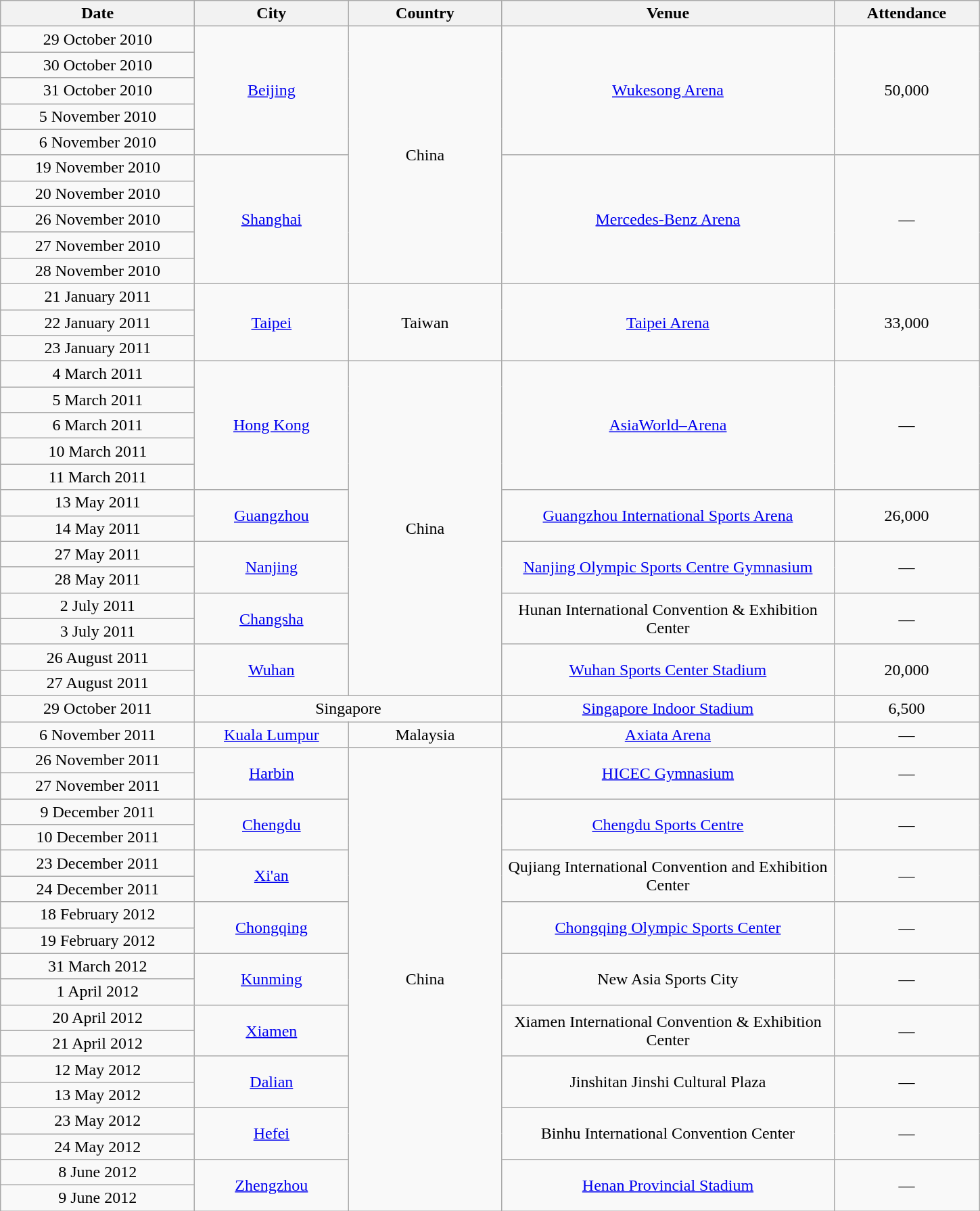<table class="wikitable plainrowheaders" style="text-align:center;">
<tr>
<th scope="col" style="width:11.5em;">Date</th>
<th scope="col" style="width:9em;">City</th>
<th scope="col" style="width:9em;">Country</th>
<th scope="col" style="width:20em;">Venue</th>
<th scope="col" style="width:8.5em;">Attendance</th>
</tr>
<tr>
<td>29 October 2010</td>
<td rowspan="5"><a href='#'>Beijing</a></td>
<td rowspan="10">China</td>
<td rowspan="5"><a href='#'>Wukesong Arena</a></td>
<td rowspan="5">50,000</td>
</tr>
<tr>
<td>30 October 2010</td>
</tr>
<tr>
<td>31 October 2010</td>
</tr>
<tr>
<td>5 November 2010</td>
</tr>
<tr>
<td>6 November 2010</td>
</tr>
<tr>
<td>19 November 2010</td>
<td rowspan="5"><a href='#'>Shanghai</a></td>
<td rowspan="5"><a href='#'>Mercedes-Benz Arena</a></td>
<td rowspan="5">—</td>
</tr>
<tr>
<td>20 November 2010</td>
</tr>
<tr>
<td>26 November 2010</td>
</tr>
<tr>
<td>27 November 2010</td>
</tr>
<tr>
<td>28 November 2010</td>
</tr>
<tr>
<td>21 January 2011</td>
<td rowspan="3"><a href='#'>Taipei</a></td>
<td rowspan="3">Taiwan</td>
<td rowspan="3"><a href='#'>Taipei Arena</a></td>
<td rowspan="3">33,000</td>
</tr>
<tr>
<td>22 January 2011</td>
</tr>
<tr>
<td>23 January 2011</td>
</tr>
<tr>
<td>4 March 2011</td>
<td rowspan="5"><a href='#'>Hong Kong</a></td>
<td rowspan="13">China</td>
<td rowspan="5"><a href='#'>AsiaWorld–Arena</a></td>
<td rowspan="5">—</td>
</tr>
<tr>
<td>5 March 2011</td>
</tr>
<tr>
<td>6 March 2011</td>
</tr>
<tr>
<td>10 March 2011</td>
</tr>
<tr>
<td>11 March 2011</td>
</tr>
<tr>
<td>13 May 2011</td>
<td rowspan="2"><a href='#'>Guangzhou</a></td>
<td rowspan="2"><a href='#'>Guangzhou International Sports Arena</a></td>
<td rowspan="2">26,000</td>
</tr>
<tr>
<td>14 May 2011</td>
</tr>
<tr>
<td>27 May 2011</td>
<td rowspan="2"><a href='#'>Nanjing</a></td>
<td rowspan="2"><a href='#'>Nanjing Olympic Sports Centre Gymnasium</a></td>
<td rowspan="2">—</td>
</tr>
<tr>
<td>28 May 2011</td>
</tr>
<tr>
<td>2 July 2011</td>
<td rowspan="2"><a href='#'>Changsha</a></td>
<td rowspan="2">Hunan International Convention & Exhibition Center</td>
<td rowspan="2">—</td>
</tr>
<tr>
<td>3 July 2011</td>
</tr>
<tr>
<td>26 August 2011</td>
<td rowspan="2"><a href='#'>Wuhan</a></td>
<td rowspan="2"><a href='#'>Wuhan Sports Center Stadium</a></td>
<td rowspan="2">20,000</td>
</tr>
<tr>
<td>27 August 2011</td>
</tr>
<tr>
<td>29 October 2011</td>
<td colspan="2">Singapore</td>
<td><a href='#'>Singapore Indoor Stadium</a></td>
<td>6,500</td>
</tr>
<tr>
<td>6 November 2011</td>
<td><a href='#'>Kuala Lumpur</a></td>
<td>Malaysia</td>
<td><a href='#'>Axiata Arena</a></td>
<td>—</td>
</tr>
<tr>
<td>26 November 2011</td>
<td rowspan="2"><a href='#'>Harbin</a></td>
<td rowspan="18">China</td>
<td rowspan="2"><a href='#'>HICEC Gymnasium</a></td>
<td rowspan="2">—</td>
</tr>
<tr>
<td>27 November 2011</td>
</tr>
<tr>
<td>9 December 2011</td>
<td rowspan="2"><a href='#'>Chengdu</a></td>
<td rowspan="2"><a href='#'>Chengdu Sports Centre</a></td>
<td rowspan="2">—</td>
</tr>
<tr>
<td>10 December 2011</td>
</tr>
<tr>
<td>23 December 2011</td>
<td rowspan="2"><a href='#'>Xi'an</a></td>
<td rowspan="2">Qujiang International Convention and Exhibition Center</td>
<td rowspan="2">—</td>
</tr>
<tr>
<td>24 December 2011</td>
</tr>
<tr>
<td>18 February 2012</td>
<td rowspan="2"><a href='#'>Chongqing</a></td>
<td rowspan="2"><a href='#'>Chongqing Olympic Sports Center</a></td>
<td rowspan="2">—</td>
</tr>
<tr>
<td>19 February 2012</td>
</tr>
<tr>
<td>31 March 2012</td>
<td rowspan="2"><a href='#'>Kunming</a></td>
<td rowspan="2">New Asia Sports City</td>
<td rowspan="2">—</td>
</tr>
<tr>
<td>1 April 2012</td>
</tr>
<tr>
<td>20 April 2012</td>
<td rowspan="2"><a href='#'>Xiamen</a></td>
<td rowspan="2">Xiamen International Convention & Exhibition Center</td>
<td rowspan="2">—</td>
</tr>
<tr>
<td>21 April 2012</td>
</tr>
<tr>
<td>12 May 2012</td>
<td rowspan="2"><a href='#'>Dalian</a></td>
<td rowspan="2">Jinshitan Jinshi Cultural Plaza</td>
<td rowspan="2">—</td>
</tr>
<tr>
<td>13 May 2012</td>
</tr>
<tr>
<td>23 May 2012</td>
<td rowspan="2"><a href='#'>Hefei</a></td>
<td rowspan="2">Binhu International Convention Center</td>
<td rowspan="2">—</td>
</tr>
<tr>
<td>24 May 2012</td>
</tr>
<tr>
<td>8 June 2012</td>
<td rowspan="2"><a href='#'>Zhengzhou</a></td>
<td rowspan="2"><a href='#'>Henan Provincial Stadium</a></td>
<td rowspan="2">—</td>
</tr>
<tr>
<td>9 June 2012</td>
</tr>
</table>
